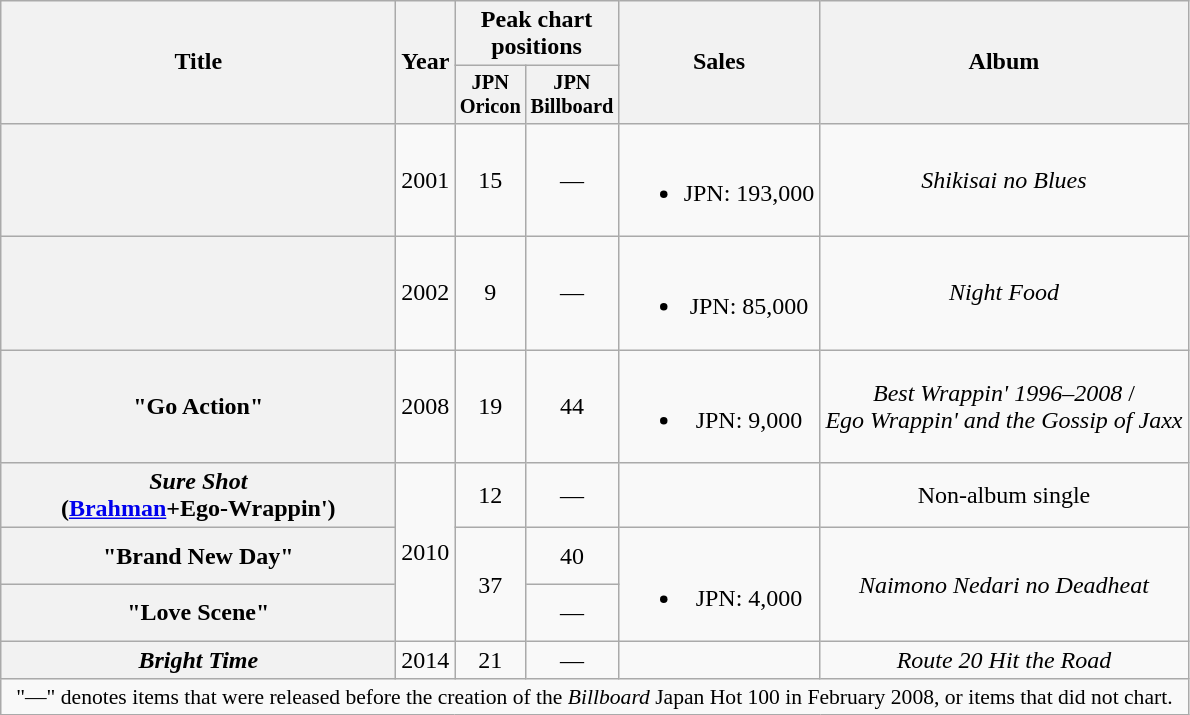<table class="wikitable plainrowheaders" style="text-align:center;">
<tr>
<th scope="col" rowspan="2" style="width:16em;">Title</th>
<th scope="col" rowspan="2">Year</th>
<th scope="col" colspan="2">Peak chart positions</th>
<th scope="col" rowspan="2">Sales</th>
<th scope="col" rowspan="2">Album</th>
</tr>
<tr>
<th style="width:3em;font-size:85%">JPN<br>Oricon<br></th>
<th style="width:3em;font-size:85%">JPN<br>Billboard<br></th>
</tr>
<tr>
<th scope="row"></th>
<td>2001</td>
<td>15</td>
<td>—</td>
<td><br><ul><li>JPN: 193,000</li></ul></td>
<td><em>Shikisai no Blues</em></td>
</tr>
<tr>
<th scope="row"></th>
<td>2002</td>
<td>9</td>
<td>—</td>
<td><br><ul><li>JPN: 85,000</li></ul></td>
<td><em>Night Food</em></td>
</tr>
<tr>
<th scope="row">"Go Action"</th>
<td>2008</td>
<td>19</td>
<td>44</td>
<td><br><ul><li>JPN: 9,000</li></ul></td>
<td><em>Best Wrappin' 1996–2008</em> /<br><em>Ego Wrappin' and the Gossip of Jaxx</em></td>
</tr>
<tr>
<th scope="row"><em>Sure Shot</em><br><span>(<a href='#'>Brahman</a>+Ego-Wrappin')</span></th>
<td rowspan="3">2010</td>
<td>12</td>
<td>—</td>
<td></td>
<td>Non-album single</td>
</tr>
<tr>
<th scope="row">"Brand New Day"</th>
<td rowspan="2">37</td>
<td>40</td>
<td rowspan="2"><br><ul><li>JPN: 4,000</li></ul></td>
<td rowspan="2"><em>Naimono Nedari no Deadheat</em></td>
</tr>
<tr>
<th scope="row">"Love Scene"</th>
<td>—</td>
</tr>
<tr>
<th scope="row"><em>Bright Time</em></th>
<td>2014</td>
<td>21</td>
<td>—</td>
<td></td>
<td><em>Route 20 Hit the Road</em></td>
</tr>
<tr>
<td colspan="12" align="center" style="font-size:90%;">"—" denotes items that were released before the creation of the <em>Billboard</em> Japan Hot 100 in February 2008, or items that did not chart.</td>
</tr>
</table>
